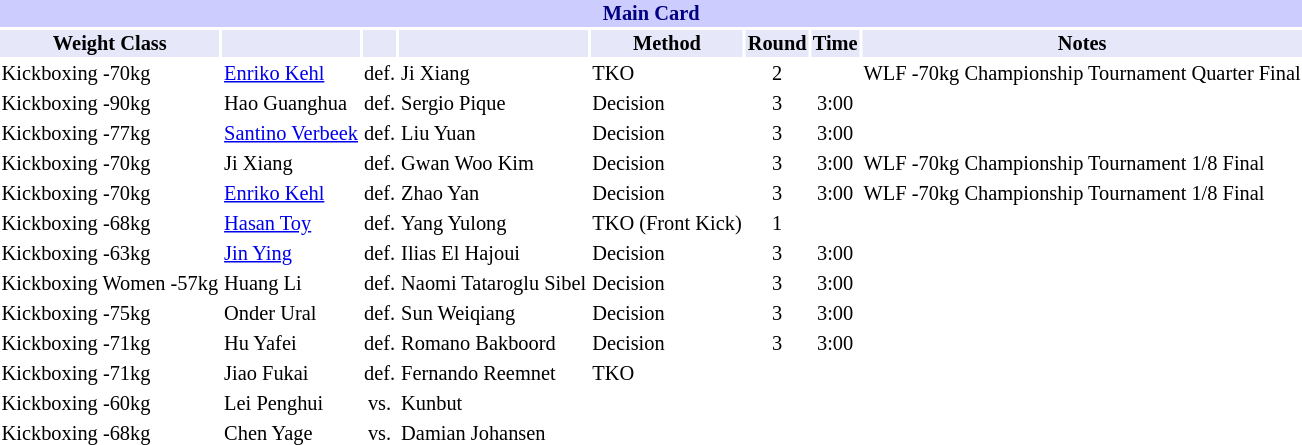<table class="toccolours" style="font-size: 85%;">
<tr>
<th colspan="8" style="background-color: #ccf; color: #000080; text-align: center;"><strong>Main Card</strong></th>
</tr>
<tr>
<th colspan="1" style="background-color: #E6E8FA; color: #000000; text-align: center;">Weight Class</th>
<th colspan="1" style="background-color: #E6E8FA; color: #000000; text-align: center;"></th>
<th colspan="1" style="background-color: #E6E8FA; color: #000000; text-align: center;"></th>
<th colspan="1" style="background-color: #E6E8FA; color: #000000; text-align: center;"></th>
<th colspan="1" style="background-color: #E6E8FA; color: #000000; text-align: center;">Method</th>
<th colspan="1" style="background-color: #E6E8FA; color: #000000; text-align: center;">Round</th>
<th colspan="1" style="background-color: #E6E8FA; color: #000000; text-align: center;">Time</th>
<th colspan="1" style="background-color: #E6E8FA; color: #000000; text-align: center;">Notes</th>
</tr>
<tr>
<td>Kickboxing -70kg</td>
<td> <a href='#'>Enriko Kehl</a></td>
<td align=center>def.</td>
<td> Ji Xiang</td>
<td>TKO</td>
<td align=center>2</td>
<td align=center></td>
<td>WLF -70kg Championship Tournament Quarter Final</td>
</tr>
<tr>
<td>Kickboxing -90kg</td>
<td> Hao Guanghua</td>
<td align=center>def.</td>
<td> Sergio Pique</td>
<td>Decision</td>
<td align=center>3</td>
<td align=center>3:00</td>
</tr>
<tr>
<td>Kickboxing -77kg</td>
<td> <a href='#'>Santino Verbeek</a></td>
<td align=center>def.</td>
<td> Liu Yuan</td>
<td>Decision</td>
<td align=center>3</td>
<td align=center>3:00</td>
</tr>
<tr>
<td>Kickboxing -70kg</td>
<td> Ji Xiang</td>
<td align=center>def.</td>
<td> Gwan Woo Kim</td>
<td>Decision</td>
<td align=center>3</td>
<td align=center>3:00</td>
<td>WLF -70kg Championship Tournament 1/8 Final</td>
</tr>
<tr>
<td>Kickboxing -70kg</td>
<td> <a href='#'>Enriko Kehl</a></td>
<td align=center>def.</td>
<td> Zhao Yan</td>
<td>Decision</td>
<td align=center>3</td>
<td align=center>3:00</td>
<td>WLF -70kg Championship Tournament 1/8 Final</td>
</tr>
<tr>
<td>Kickboxing -68kg</td>
<td> <a href='#'>Hasan Toy</a></td>
<td align=center>def.</td>
<td> Yang Yulong</td>
<td>TKO (Front Kick)</td>
<td align=center>1</td>
<td align=center></td>
</tr>
<tr>
<td>Kickboxing -63kg</td>
<td> <a href='#'>Jin Ying</a></td>
<td align=center>def.</td>
<td> Ilias El Hajoui</td>
<td>Decision</td>
<td align=center>3</td>
<td align=center>3:00</td>
</tr>
<tr>
<td>Kickboxing Women -57kg</td>
<td> Huang Li</td>
<td align=center>def.</td>
<td> Naomi Tataroglu Sibel</td>
<td>Decision</td>
<td align=center>3</td>
<td align=center>3:00</td>
</tr>
<tr>
<td>Kickboxing -75kg</td>
<td> Onder Ural</td>
<td align=center>def.</td>
<td> Sun Weiqiang</td>
<td>Decision</td>
<td align=center>3</td>
<td align=center>3:00</td>
</tr>
<tr>
<td>Kickboxing -71kg</td>
<td> Hu Yafei</td>
<td align=center>def.</td>
<td> Romano Bakboord</td>
<td>Decision</td>
<td align=center>3</td>
<td align=center>3:00</td>
</tr>
<tr>
<td>Kickboxing -71kg</td>
<td> Jiao Fukai</td>
<td align=center>def.</td>
<td> Fernando Reemnet</td>
<td>TKO</td>
<td align=center></td>
<td align=center></td>
</tr>
<tr>
<td>Kickboxing -60kg</td>
<td> Lei Penghui</td>
<td align=center>vs.</td>
<td> Kunbut</td>
<td></td>
<td align=center></td>
<td align=center></td>
</tr>
<tr>
<td>Kickboxing -68kg</td>
<td> Chen Yage</td>
<td align=center>vs.</td>
<td> Damian Johansen</td>
<td></td>
<td align=center></td>
<td align=center></td>
</tr>
</table>
